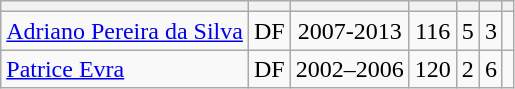<table class="wikitable plainrowheaders sortable" style="text-align:center">
<tr>
<th></th>
<th></th>
<th></th>
<th></th>
<th></th>
<th></th>
<th></th>
</tr>
<tr>
<td align="left"> <a href='#'>Adriano Pereira da Silva</a></td>
<td>DF</td>
<td>2007-2013</td>
<td>116</td>
<td>5</td>
<td>3</td>
<td></td>
</tr>
<tr>
<td align="left"> <a href='#'>Patrice Evra</a></td>
<td>DF</td>
<td>2002–2006</td>
<td>120</td>
<td>2</td>
<td>6</td>
<td></td>
</tr>
</table>
